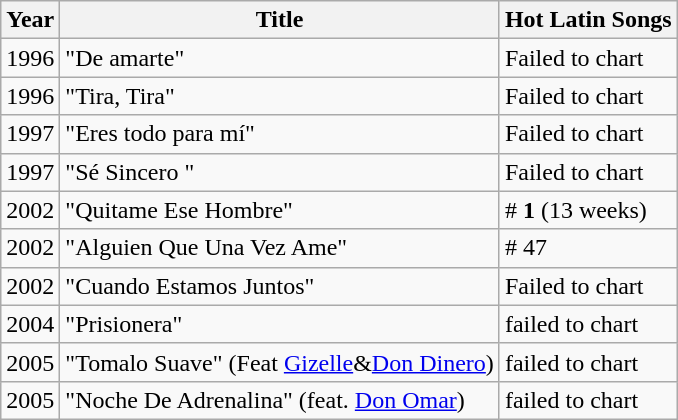<table class="wikitable">
<tr>
<th><strong>Year</strong></th>
<th><strong>Title</strong></th>
<th><strong>Hot Latin Songs</strong></th>
</tr>
<tr>
<td>1996</td>
<td>"De amarte"</td>
<td>Failed to chart</td>
</tr>
<tr>
<td>1996</td>
<td>"Tira, Tira"</td>
<td>Failed to chart</td>
</tr>
<tr>
<td>1997</td>
<td>"Eres todo para mí"</td>
<td>Failed to chart</td>
</tr>
<tr>
<td>1997</td>
<td>"Sé Sincero "</td>
<td>Failed to chart</td>
</tr>
<tr>
<td>2002</td>
<td>"Quitame Ese Hombre"</td>
<td># <strong>1</strong> (13 weeks)</td>
</tr>
<tr>
<td>2002</td>
<td>"Alguien Que Una Vez Ame"</td>
<td># 47</td>
</tr>
<tr>
<td>2002</td>
<td>"Cuando Estamos Juntos"</td>
<td>Failed to chart</td>
</tr>
<tr>
<td>2004</td>
<td>"Prisionera"</td>
<td>failed to chart</td>
</tr>
<tr>
<td>2005</td>
<td>"Tomalo Suave" (Feat <a href='#'>Gizelle</a>&<a href='#'>Don Dinero</a>)</td>
<td>failed to chart</td>
</tr>
<tr>
<td>2005</td>
<td>"Noche De Adrenalina" (feat. <a href='#'>Don Omar</a>)</td>
<td>failed to chart</td>
</tr>
</table>
